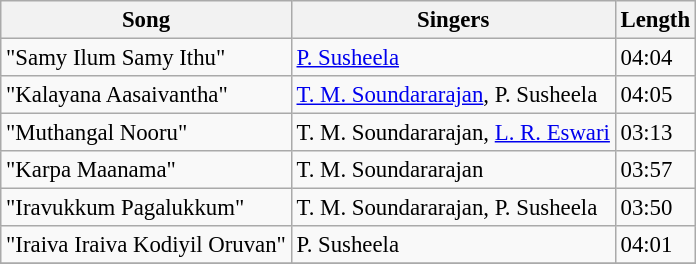<table class="wikitable" style="font-size:95%;">
<tr>
<th>Song</th>
<th>Singers</th>
<th>Length</th>
</tr>
<tr>
<td>"Samy Ilum Samy Ithu"</td>
<td><a href='#'>P. Susheela</a></td>
<td>04:04</td>
</tr>
<tr>
<td>"Kalayana Aasaivantha"</td>
<td><a href='#'>T. M. Soundararajan</a>, P. Susheela</td>
<td>04:05</td>
</tr>
<tr>
<td>"Muthangal Nooru"</td>
<td>T. M. Soundararajan, <a href='#'>L. R. Eswari</a></td>
<td>03:13</td>
</tr>
<tr>
<td>"Karpa Maanama"</td>
<td>T. M. Soundararajan</td>
<td>03:57</td>
</tr>
<tr>
<td>"Iravukkum Pagalukkum"</td>
<td>T. M. Soundararajan, P. Susheela</td>
<td>03:50</td>
</tr>
<tr>
<td>"Iraiva Iraiva Kodiyil Oruvan"</td>
<td>P. Susheela</td>
<td>04:01</td>
</tr>
<tr>
</tr>
</table>
